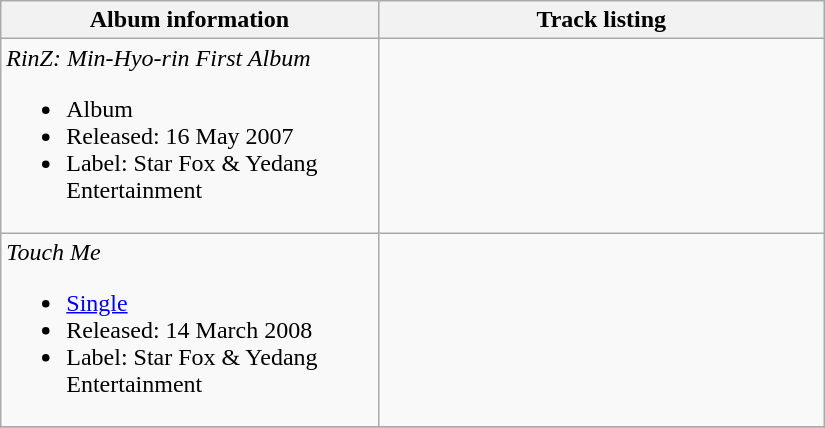<table class="wikitable" width=550>
<tr>
<th>Album information</th>
<th align="center" width="290px">Track listing</th>
</tr>
<tr>
<td><em>RinZ: Min-Hyo-rin First Album</em><br><ul><li>Album</li><li>Released: 16 May 2007</li><li>Label: Star Fox & Yedang Entertainment</li></ul></td>
<td style="font-size: 85%;"></td>
</tr>
<tr>
<td><em>Touch Me</em><br><ul><li><a href='#'>Single</a></li><li>Released: 14 March 2008</li><li>Label: Star Fox & Yedang Entertainment</li></ul></td>
<td style="font-size: 85%;"></td>
</tr>
<tr>
</tr>
</table>
